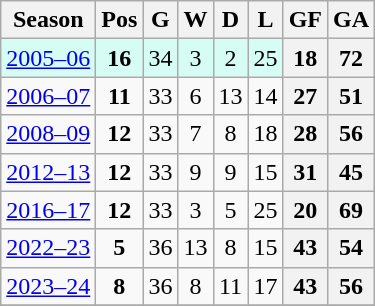<table class="wikitable sortable" style="text-align: center;">
<tr>
<th>Season</th>
<th>Pos</th>
<th>G</th>
<th>W</th>
<th>D</th>
<th>L</th>
<th>GF</th>
<th>GA</th>
</tr>
<tr bgcolor=#d5fdf4>
<td><a href='#'>2005–06</a></td>
<td><strong>16</strong></td>
<td>34</td>
<td>3</td>
<td>2</td>
<td>25</td>
<th>18</th>
<th>72</th>
</tr>
<tr>
<td><a href='#'>2006–07</a></td>
<td><strong>11</strong></td>
<td>33</td>
<td>6</td>
<td>13</td>
<td>14</td>
<th>27</th>
<th>51</th>
</tr>
<tr>
<td><a href='#'>2008–09</a></td>
<td><strong>12</strong></td>
<td>33</td>
<td>7</td>
<td>8</td>
<td>18</td>
<th>28</th>
<th>56</th>
</tr>
<tr>
<td><a href='#'>2012–13</a></td>
<td><strong>12</strong></td>
<td>33</td>
<td>9</td>
<td>9</td>
<td>15</td>
<th>31</th>
<th>45</th>
</tr>
<tr>
<td><a href='#'>2016–17</a></td>
<td><strong>12</strong></td>
<td>33</td>
<td>3</td>
<td>5</td>
<td>25</td>
<th>20</th>
<th>69</th>
</tr>
<tr>
<td><a href='#'>2022–23</a></td>
<td><strong>5</strong></td>
<td>36</td>
<td>13</td>
<td>8</td>
<td>15</td>
<th>43</th>
<th>54</th>
</tr>
<tr>
<td><a href='#'>2023–24</a></td>
<td><strong>8</strong></td>
<td>36</td>
<td>8</td>
<td>11</td>
<td>17</td>
<th>43</th>
<th>56</th>
</tr>
<tr>
</tr>
</table>
